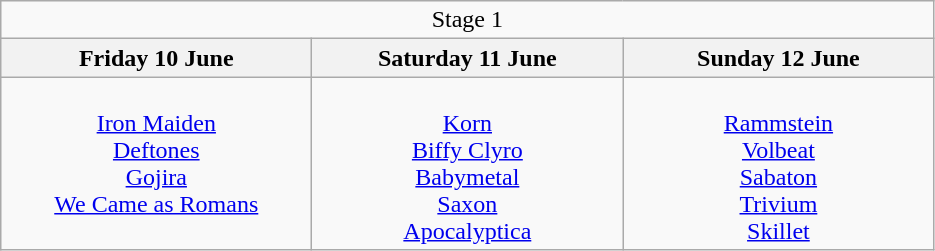<table class="wikitable">
<tr>
<td colspan="5" style="text-align:center;">Stage 1</td>
</tr>
<tr>
<th>Friday 10 June</th>
<th>Saturday 11 June</th>
<th>Sunday 12 June</th>
</tr>
<tr>
<td style="text-align:center; vertical-align:top; width:200px;"><br><a href='#'>Iron Maiden</a><br>
<a href='#'>Deftones</a><br>
<a href='#'>Gojira</a><br>
<a href='#'>We Came as Romans</a><br></td>
<td style="text-align:center; vertical-align:top; width:200px;"><br><a href='#'>Korn</a><br>
<a href='#'>Biffy Clyro</a><br>
<a href='#'>Babymetal</a><br>
<a href='#'>Saxon</a><br>
<a href='#'>Apocalyptica</a><br></td>
<td style="text-align:center; vertical-align:top; width:200px;"><br><a href='#'>Rammstein</a><br>
<a href='#'>Volbeat</a><br>
<a href='#'>Sabaton</a><br>
<a href='#'>Trivium</a><br>
<a href='#'>Skillet</a><br></td>
</tr>
</table>
